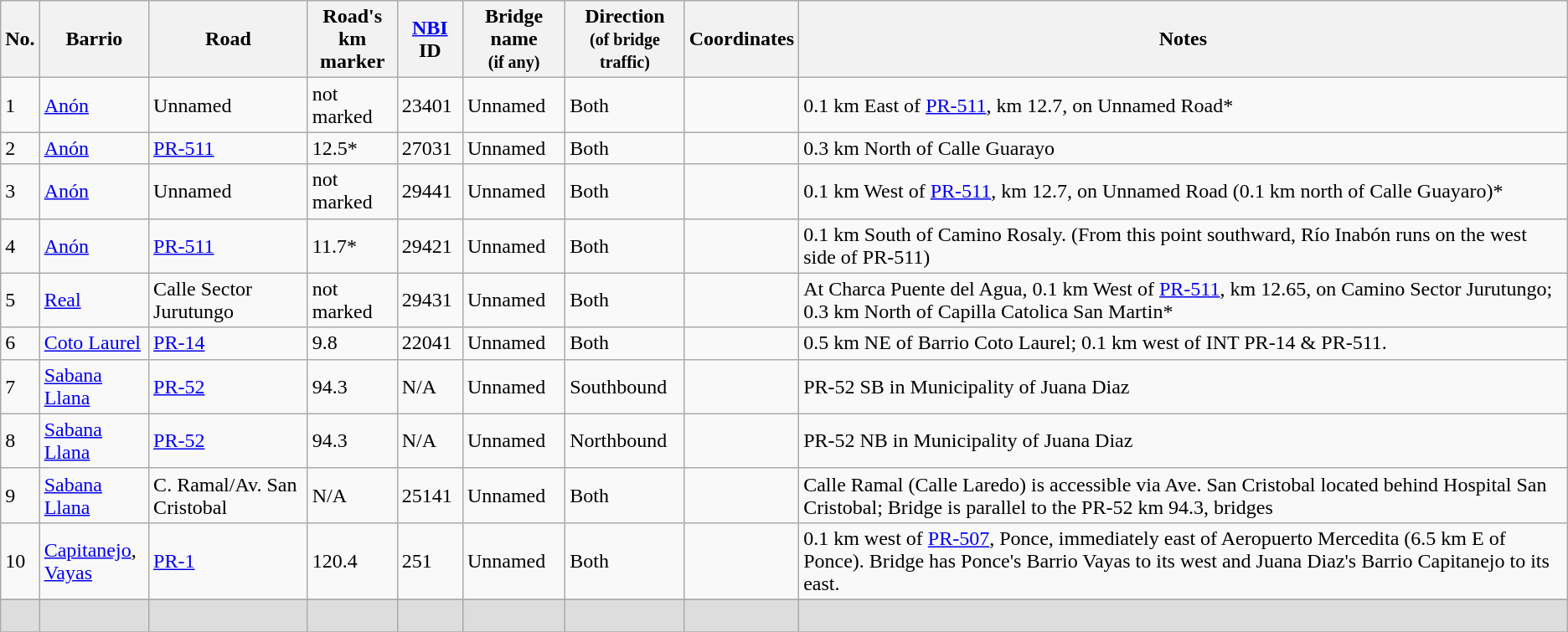<table class="wikitable sortable">
<tr>
<th>No.</th>
<th>Barrio</th>
<th>Road</th>
<th>Road's<br>km marker</th>
<th><a href='#'>NBI</a> ID</th>
<th>Bridge name <br><small>(if any)</small></th>
<th>Direction <br><small>(of bridge traffic)</small></th>
<th>Coordinates</th>
<th>Notes</th>
</tr>
<tr>
<td>1</td>
<td><a href='#'>Anón</a></td>
<td>Unnamed</td>
<td>not marked</td>
<td>23401</td>
<td>Unnamed</td>
<td>Both</td>
<td></td>
<td>0.1 km East of <a href='#'>PR-511</a>, km 12.7, on Unnamed Road*</td>
</tr>
<tr>
<td>2</td>
<td><a href='#'>Anón</a></td>
<td><a href='#'>PR-511</a></td>
<td>12.5*</td>
<td>27031</td>
<td>Unnamed</td>
<td>Both</td>
<td></td>
<td>0.3 km North of Calle Guarayo</td>
</tr>
<tr>
<td>3</td>
<td><a href='#'>Anón</a></td>
<td>Unnamed</td>
<td>not marked</td>
<td>29441</td>
<td>Unnamed</td>
<td>Both</td>
<td></td>
<td>0.1 km West of <a href='#'>PR-511</a>, km 12.7, on Unnamed Road (0.1 km north of Calle Guayaro)*</td>
</tr>
<tr>
<td>4</td>
<td><a href='#'>Anón</a></td>
<td><a href='#'>PR-511</a></td>
<td>11.7*</td>
<td>29421</td>
<td>Unnamed</td>
<td>Both</td>
<td></td>
<td>0.1 km South of Camino Rosaly. (From this point southward, Río Inabón runs on the west side of PR-511)</td>
</tr>
<tr>
<td>5</td>
<td><a href='#'>Real</a></td>
<td>Calle Sector Jurutungo</td>
<td>not marked</td>
<td>29431</td>
<td>Unnamed</td>
<td>Both</td>
<td></td>
<td>At Charca Puente del Agua, 0.1 km West of <a href='#'>PR-511</a>, km 12.65, on Camino Sector Jurutungo; 0.3 km North of Capilla Catolica San Martin*</td>
</tr>
<tr>
<td>6</td>
<td><a href='#'>Coto Laurel</a></td>
<td><a href='#'>PR-14</a></td>
<td>9.8</td>
<td>22041</td>
<td>Unnamed</td>
<td>Both</td>
<td></td>
<td>0.5 km NE of Barrio Coto Laurel; 0.1 km west of INT PR-14 & PR-511.</td>
</tr>
<tr>
<td>7</td>
<td><a href='#'>Sabana Llana</a></td>
<td><a href='#'>PR-52</a></td>
<td>94.3</td>
<td>N/A</td>
<td>Unnamed</td>
<td>Southbound</td>
<td></td>
<td>PR-52 SB in Municipality of Juana Diaz</td>
</tr>
<tr>
<td>8</td>
<td><a href='#'>Sabana Llana</a></td>
<td><a href='#'>PR-52</a></td>
<td>94.3</td>
<td>N/A</td>
<td>Unnamed</td>
<td>Northbound</td>
<td></td>
<td>PR-52 NB in Municipality of Juana Diaz</td>
</tr>
<tr>
<td>9</td>
<td><a href='#'>Sabana Llana</a></td>
<td>C. Ramal/Av. San Cristobal</td>
<td>N/A</td>
<td>25141</td>
<td>Unnamed</td>
<td>Both</td>
<td></td>
<td>Calle Ramal (Calle Laredo) is accessible via Ave. San Cristobal located behind Hospital San Cristobal; Bridge is parallel to the PR-52 km 94.3, bridges</td>
</tr>
<tr>
<td>10</td>
<td><a href='#'>Capitanejo</a>,<br><a href='#'>Vayas</a></td>
<td><a href='#'>PR-1</a></td>
<td>120.4</td>
<td>251</td>
<td>Unnamed</td>
<td>Both</td>
<td></td>
<td>0.1 km west of <a href='#'>PR-507</a>, Ponce, immediately east of Aeropuerto Mercedita (6.5 km E of Ponce). Bridge has Ponce's Barrio Vayas to its west and Juana Diaz's Barrio Capitanejo to its east.</td>
</tr>
<tr>
</tr>
<tr style="background: #DDDDDD;" class="sortbottom">
<td> </td>
<td></td>
<td></td>
<td></td>
<td></td>
<td></td>
<td></td>
<td></td>
<td></td>
</tr>
<tr bgcolor=#ffffff class="sortbottom">
</tr>
</table>
